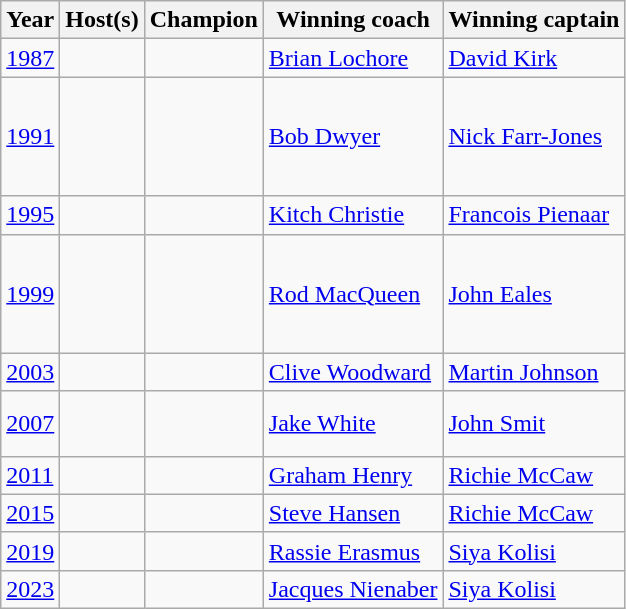<table class="wikitable">
<tr>
<th>Year</th>
<th>Host(s)</th>
<th>Champion</th>
<th>Winning coach</th>
<th>Winning captain</th>
</tr>
<tr>
<td><a href='#'>1987</a></td>
<td><br><strong></strong></td>
<td></td>
<td> <a href='#'>Brian Lochore</a></td>
<td> <a href='#'>David Kirk</a></td>
</tr>
<tr>
<td><a href='#'>1991</a></td>
<td><strong></strong><br><br><br><br></td>
<td></td>
<td> <a href='#'>Bob Dwyer</a></td>
<td> <a href='#'>Nick Farr-Jones</a></td>
</tr>
<tr>
<td><a href='#'>1995</a></td>
<td></td>
<td></td>
<td> <a href='#'>Kitch Christie</a></td>
<td> <a href='#'>Francois Pienaar</a></td>
</tr>
<tr>
<td><a href='#'>1999</a></td>
<td><strong></strong><br><br><br><br></td>
<td></td>
<td> <a href='#'>Rod MacQueen</a></td>
<td> <a href='#'>John Eales</a></td>
</tr>
<tr>
<td><a href='#'>2003</a></td>
<td></td>
<td></td>
<td> <a href='#'>Clive Woodward</a></td>
<td> <a href='#'>Martin Johnson</a></td>
</tr>
<tr>
<td><a href='#'>2007</a></td>
<td><strong></strong><br><br></td>
<td></td>
<td> <a href='#'>Jake White</a></td>
<td> <a href='#'>John Smit</a></td>
</tr>
<tr>
<td><a href='#'>2011</a></td>
<td></td>
<td></td>
<td> <a href='#'>Graham Henry</a></td>
<td> <a href='#'>Richie McCaw</a></td>
</tr>
<tr>
<td><a href='#'>2015</a></td>
<td><strong></strong><br></td>
<td></td>
<td> <a href='#'>Steve Hansen</a></td>
<td> <a href='#'>Richie McCaw</a></td>
</tr>
<tr>
<td><a href='#'>2019</a></td>
<td></td>
<td></td>
<td> <a href='#'>Rassie Erasmus</a></td>
<td> <a href='#'>Siya Kolisi</a></td>
</tr>
<tr>
<td><a href='#'>2023</a></td>
<td></td>
<td></td>
<td> <a href='#'>Jacques Nienaber</a></td>
<td> <a href='#'>Siya Kolisi</a></td>
</tr>
</table>
